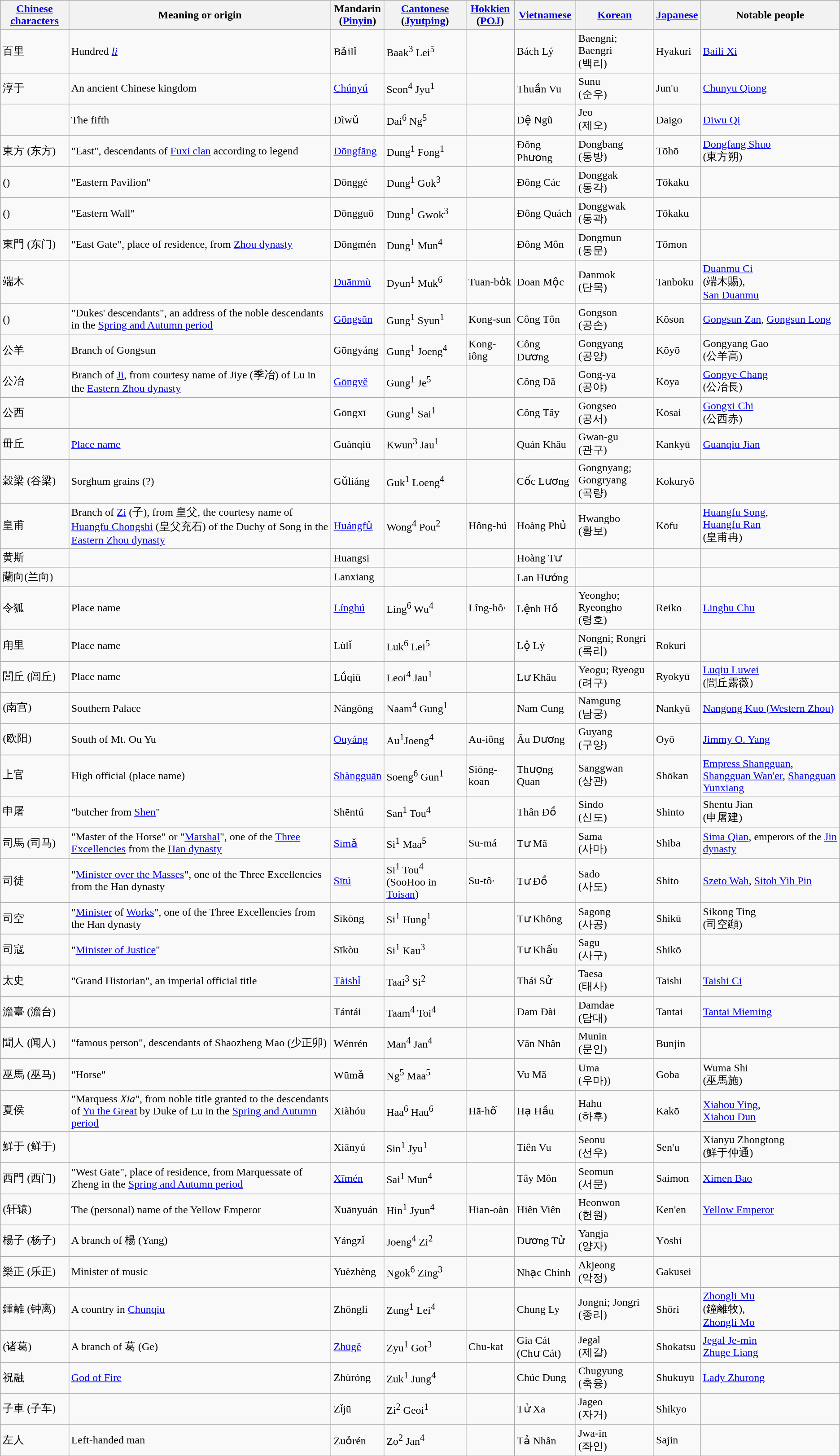<table class="wikitable">
<tr>
<th><a href='#'>Chinese characters</a></th>
<th>Meaning or origin</th>
<th>Mandarin<br>(<a href='#'>Pinyin</a>)</th>
<th><a href='#'>Cantonese</a><br>(<a href='#'>Jyutping</a>)</th>
<th><a href='#'>Hokkien</a><br>(<a href='#'>POJ</a>)</th>
<th><a href='#'>Vietnamese</a></th>
<th><a href='#'>Korean</a></th>
<th><a href='#'>Japanese</a></th>
<th>Notable people</th>
</tr>
<tr>
<td>百里</td>
<td>Hundred <em><a href='#'>li</a></em></td>
<td>Bǎilǐ</td>
<td>Baak<sup>3</sup> Lei<sup>5</sup></td>
<td></td>
<td>Bách Lý</td>
<td>Baengni; Baengri<br>(백리)</td>
<td>Hyakuri</td>
<td><a href='#'>Baili Xi</a></td>
</tr>
<tr>
<td>淳于</td>
<td>An ancient Chinese kingdom</td>
<td><a href='#'>Chúnyú</a></td>
<td>Seon<sup>4</sup> Jyu<sup>1</sup></td>
<td></td>
<td>Thuần Vu</td>
<td>Sunu <br>(순우)</td>
<td>Jun'u</td>
<td><a href='#'>Chunyu Qiong</a></td>
</tr>
<tr>
<td></td>
<td>The fifth</td>
<td>Dìwǔ</td>
<td>Dai<sup>6</sup> Ng<sup>5</sup></td>
<td></td>
<td>Đệ Ngũ</td>
<td>Jeo <br>(제오)</td>
<td>Daigo</td>
<td><a href='#'>Diwu Qi</a></td>
</tr>
<tr>
<td>東方 (东方)</td>
<td>"East", descendants of <a href='#'>Fuxi clan</a> according to legend</td>
<td><a href='#'>Dōngfāng</a></td>
<td>Dung<sup>1</sup> Fong<sup>1</sup></td>
<td></td>
<td>Đông Phương</td>
<td>Dongbang <br>(동방)</td>
<td>Tōhō</td>
<td><a href='#'>Dongfang Shuo</a> <br>(東方朔)</td>
</tr>
<tr>
<td> ()</td>
<td>"Eastern Pavilion"</td>
<td>Dōnggé</td>
<td>Dung<sup>1</sup> Gok<sup>3</sup></td>
<td></td>
<td>Đông Các</td>
<td>Donggak <br>(동각)</td>
<td>Tōkaku</td>
<td></td>
</tr>
<tr>
<td> ()</td>
<td>"Eastern Wall"</td>
<td>Dōngguō</td>
<td>Dung<sup>1</sup> Gwok<sup>3</sup></td>
<td></td>
<td>Đông Quách</td>
<td>Donggwak <br>(동곽)</td>
<td>Tōkaku</td>
<td></td>
</tr>
<tr>
<td>東門 (东门)</td>
<td>"East Gate", place of residence, from <a href='#'>Zhou dynasty</a></td>
<td>Dōngmén</td>
<td>Dung<sup>1</sup> Mun<sup>4</sup></td>
<td></td>
<td>Đông Môn</td>
<td>Dongmun <br>(동문)</td>
<td>Tōmon</td>
<td></td>
</tr>
<tr>
<td>端木</td>
<td></td>
<td><a href='#'>Duānmù</a></td>
<td>Dyun<sup>1</sup> Muk<sup>6</sup></td>
<td>Tuan-bo̍k</td>
<td>Đoan Mộc</td>
<td>Danmok <br>(단목)</td>
<td>Tanboku</td>
<td><a href='#'>Duanmu Ci</a> <br>(端木賜), <br><a href='#'>San Duanmu</a></td>
</tr>
<tr>
<td> ()</td>
<td>"Dukes' descendants", an address of the noble descendants in the <a href='#'>Spring and Autumn period</a></td>
<td><a href='#'>Gōngsūn</a></td>
<td>Gung<sup>1</sup> Syun<sup>1</sup></td>
<td>Kong-sun</td>
<td>Công Tôn</td>
<td>Gongson <br>(공손)</td>
<td>Kōson</td>
<td><a href='#'>Gongsun Zan</a>, <a href='#'>Gongsun Long</a></td>
</tr>
<tr>
<td>公羊</td>
<td>Branch of Gongsun</td>
<td>Gōngyáng</td>
<td>Gung<sup>1</sup> Joeng<sup>4</sup></td>
<td>Kong-iông</td>
<td>Công Dương</td>
<td>Gongyang <br>(공양)</td>
<td>Kōyō</td>
<td>Gongyang Gao <br>(公羊高)</td>
</tr>
<tr>
<td>公冶</td>
<td>Branch of <a href='#'>Ji</a>, from courtesy name of Jiye (季冶) of Lu in the <a href='#'>Eastern Zhou dynasty</a></td>
<td><a href='#'>Gōngyě</a></td>
<td>Gung<sup>1</sup> Je<sup>5</sup></td>
<td></td>
<td>Công Dã</td>
<td>Gong-ya <br>(공야)</td>
<td>Kōya</td>
<td><a href='#'>Gongye Chang</a> <br>(公冶長)</td>
</tr>
<tr>
<td>公西</td>
<td></td>
<td>Gōngxī</td>
<td>Gung<sup>1</sup> Sai<sup>1</sup></td>
<td></td>
<td>Công Tây</td>
<td>Gongseo <br>(공서)</td>
<td>Kōsai</td>
<td><a href='#'>Gongxi Chi</a> <br>(公西赤)</td>
</tr>
<tr>
<td>毌丘</td>
<td><a href='#'>Place name</a></td>
<td>Guànqiū</td>
<td>Kwun<sup>3</sup> Jau<sup>1</sup></td>
<td></td>
<td>Quán Khâu</td>
<td>Gwan-gu <br>(관구)</td>
<td>Kankyū</td>
<td><a href='#'>Guanqiu Jian</a></td>
</tr>
<tr>
<td>穀梁 (谷梁)</td>
<td>Sorghum grains (?)</td>
<td>Gǔliáng</td>
<td>Guk<sup>1</sup> Loeng<sup>4</sup></td>
<td></td>
<td>Cốc Lương</td>
<td>Gongnyang; Gongryang <br>(곡량)</td>
<td>Kokuryō</td>
<td></td>
</tr>
<tr>
<td>皇甫</td>
<td>Branch of <a href='#'>Zi</a> (子), from 皇父, the courtesy name of <a href='#'>Huangfu Chongshi</a> (皇父充石) of the Duchy of Song in the <a href='#'>Eastern Zhou dynasty</a></td>
<td><a href='#'>Huángfǔ</a></td>
<td>Wong<sup>4</sup> Pou<sup>2</sup></td>
<td>Hông-hú</td>
<td>Hoàng Phủ</td>
<td>Hwangbo <br>(황보)</td>
<td>Kōfu</td>
<td><a href='#'>Huangfu Song</a>, <br><a href='#'>Huangfu Ran</a><br>(皇甫冉)</td>
</tr>
<tr>
<td>黄斯</td>
<td></td>
<td>Huangsi</td>
<td></td>
<td></td>
<td>Hoàng Tư</td>
<td></td>
<td></td>
<td></td>
</tr>
<tr>
<td>蘭向(兰向)</td>
<td></td>
<td>Lanxiang</td>
<td></td>
<td></td>
<td>Lan Hướng</td>
<td></td>
<td></td>
<td></td>
</tr>
<tr>
<td>令狐</td>
<td>Place name</td>
<td><a href='#'>Línghú</a></td>
<td>Ling<sup>6</sup> Wu<sup>4</sup></td>
<td>Lîng-hô·</td>
<td>Lệnh Hồ</td>
<td>Yeongho; Ryeongho<br>(령호)</td>
<td>Reiko</td>
<td><a href='#'>Linghu Chu</a></td>
</tr>
<tr>
<td>甪里</td>
<td>Place name</td>
<td>Lùlǐ</td>
<td>Luk<sup>6</sup> Lei<sup>5</sup></td>
<td></td>
<td>Lộ Lý</td>
<td>Nongni; Rongri <br>(록리)</td>
<td>Rokuri</td>
<td></td>
</tr>
<tr>
<td>閭丘 (闾丘)</td>
<td>Place name</td>
<td>Lǘqiū</td>
<td>Leoi<sup>4</sup> Jau<sup>1</sup></td>
<td></td>
<td>Lư Khâu</td>
<td>Yeogu; Ryeogu <br>(려구)</td>
<td>Ryokyū</td>
<td><a href='#'>Luqiu Luwei</a> <br>(閭丘露薇)</td>
</tr>
<tr>
<td> (南宫)</td>
<td>Southern Palace</td>
<td>Nángōng</td>
<td>Naam<sup>4</sup> Gung<sup>1</sup></td>
<td></td>
<td>Nam Cung</td>
<td>Namgung <br>(남궁)</td>
<td>Nankyū</td>
<td><a href='#'>Nangong Kuo (Western Zhou)</a></td>
</tr>
<tr>
<td> (欧阳)</td>
<td>South of Mt. Ou Yu</td>
<td><a href='#'>Ōuyáng</a></td>
<td>Au<sup>1</sup>Joeng<sup>4</sup></td>
<td>Au-iông</td>
<td>Âu Dương</td>
<td>Guyang <br>(구양)</td>
<td>Ōyō</td>
<td><a href='#'>Jimmy O. Yang</a></td>
</tr>
<tr>
<td>上官</td>
<td>High official (place name)</td>
<td><a href='#'>Shàngguān</a></td>
<td>Soeng<sup>6</sup> Gun<sup>1</sup></td>
<td>Siōng-koan</td>
<td>Thượng Quan</td>
<td>Sanggwan <br>(상관)</td>
<td>Shōkan</td>
<td><a href='#'>Empress Shangguan</a>, <a href='#'>Shangguan Wan'er</a>, <a href='#'>Shangguan Yunxiang</a></td>
</tr>
<tr>
<td>申屠</td>
<td>"butcher from <a href='#'>Shen</a>"</td>
<td>Shēntú</td>
<td>San<sup>1</sup> Tou<sup>4</sup></td>
<td></td>
<td>Thân Đồ</td>
<td>Sindo <br>(신도)</td>
<td>Shinto</td>
<td>Shentu Jian <br>(申屠建)</td>
</tr>
<tr>
<td>司馬 (司马)</td>
<td>"Master of the Horse" or "<a href='#'>Marshal</a>", one of the <a href='#'>Three Excellencies</a> from the <a href='#'>Han dynasty</a></td>
<td><a href='#'>Sīmǎ</a></td>
<td>Si<sup>1</sup> Maa<sup>5</sup></td>
<td>Su-má</td>
<td>Tư Mã</td>
<td>Sama <br>(사마)</td>
<td>Shiba</td>
<td><a href='#'>Sima Qian</a>, emperors of the <a href='#'>Jin dynasty</a></td>
</tr>
<tr>
<td>司徒</td>
<td>"<a href='#'>Minister over the Masses</a>", one of the Three Excellencies from the Han dynasty</td>
<td><a href='#'>Sītú</a></td>
<td>Si<sup>1</sup> Tou<sup>4</sup> (SooHoo in <a href='#'>Toisan</a>)</td>
<td>Su-tô·</td>
<td>Tư Đồ</td>
<td>Sado <br>(사도)</td>
<td>Shito</td>
<td><a href='#'>Szeto Wah</a>, <a href='#'>Sitoh Yih Pin</a></td>
</tr>
<tr>
<td>司空</td>
<td>"<a href='#'>Minister</a> of <a href='#'>Works</a>", one of the Three Excellencies from the Han dynasty</td>
<td>Sīkōng</td>
<td>Si<sup>1</sup> Hung<sup>1</sup></td>
<td></td>
<td>Tư Không</td>
<td>Sagong <br>(사공)</td>
<td>Shikū</td>
<td>Sikong Ting <br>(司空頲)</td>
</tr>
<tr>
<td>司寇</td>
<td>"<a href='#'>Minister of Justice</a>"</td>
<td>Sīkòu</td>
<td>Si<sup>1</sup> Kau<sup>3</sup></td>
<td></td>
<td>Tư Khấu</td>
<td>Sagu <br>(사구)</td>
<td>Shikō</td>
<td></td>
</tr>
<tr>
<td>太史</td>
<td>"Grand Historian", an imperial official title</td>
<td><a href='#'>Tàishǐ</a></td>
<td>Taai<sup>3</sup> Si<sup>2</sup></td>
<td></td>
<td>Thái Sử</td>
<td>Taesa <br>(태사)</td>
<td>Taishi</td>
<td><a href='#'>Taishi Ci</a></td>
</tr>
<tr>
<td>澹臺 (澹台)</td>
<td></td>
<td>Tántái</td>
<td>Taam<sup>4</sup> Toi<sup>4</sup></td>
<td></td>
<td>Đam Đài</td>
<td>Damdae <br>(담대)</td>
<td>Tantai</td>
<td><a href='#'>Tantai Mieming</a></td>
</tr>
<tr>
<td>聞人 (闻人)</td>
<td>"famous person", descendants of Shaozheng Mao (少正卯)</td>
<td>Wénrén</td>
<td>Man<sup>4</sup> Jan<sup>4</sup></td>
<td></td>
<td>Văn Nhân</td>
<td>Munin <br>(문인)</td>
<td>Bunjin</td>
<td></td>
</tr>
<tr>
<td>巫馬 (巫马)</td>
<td>"Horse"</td>
<td>Wūmǎ</td>
<td>Ng<sup>5</sup> Maa<sup>5</sup></td>
<td></td>
<td>Vu Mã</td>
<td>Uma <br>(우마))</td>
<td>Goba</td>
<td>Wuma Shi <br>(巫馬施)</td>
</tr>
<tr>
<td>夏侯</td>
<td>"Marquess <em>Xia</em>", from noble title granted to the descendants of <a href='#'>Yu the Great</a> by Duke of Lu in the <a href='#'>Spring and Autumn period</a></td>
<td>Xiàhóu</td>
<td>Haa<sup>6</sup> Hau<sup>6</sup></td>
<td>Hā-hô͘</td>
<td>Hạ Hầu</td>
<td>Hahu <br>(하후)</td>
<td>Kakō</td>
<td><a href='#'>Xiahou Ying</a>, <br><a href='#'>Xiahou Dun</a></td>
</tr>
<tr>
<td>鮮于 (鲜于)</td>
<td></td>
<td>Xiānyú</td>
<td>Sin<sup>1</sup> Jyu<sup>1</sup></td>
<td></td>
<td>Tiên Vu</td>
<td>Seonu <br>(선우)</td>
<td>Sen'u</td>
<td>Xianyu Zhongtong <br>(鮮于仲通)</td>
</tr>
<tr>
<td>西門 (西门)</td>
<td>"West Gate", place of residence, from Marquessate of Zheng in the <a href='#'>Spring and Autumn period</a></td>
<td><a href='#'>Xīmén</a></td>
<td>Sai<sup>1</sup> Mun<sup>4</sup></td>
<td></td>
<td>Tây Môn</td>
<td>Seomun <br>(서문)</td>
<td>Saimon</td>
<td><a href='#'>Ximen Bao</a></td>
</tr>
<tr>
<td> (轩辕)</td>
<td>The (personal) name of the Yellow Emperor</td>
<td>Xuānyuán</td>
<td>Hin<sup>1</sup> Jyun<sup>4</sup></td>
<td>Hian-oàn</td>
<td>Hiên Viên</td>
<td>Heonwon <br>(헌원)</td>
<td>Ken'en</td>
<td><a href='#'>Yellow Emperor</a></td>
</tr>
<tr>
<td>楊子 (杨子)</td>
<td>A branch of 楊 (Yang)</td>
<td>Yángzǐ</td>
<td>Joeng<sup>4</sup> Zi<sup>2</sup></td>
<td></td>
<td>Dương Tử</td>
<td>Yangja <br>(양자)</td>
<td>Yōshi</td>
<td></td>
</tr>
<tr>
<td>樂正 (乐正)</td>
<td>Minister of music</td>
<td>Yuèzhèng</td>
<td>Ngok<sup>6</sup> Zing<sup>3</sup></td>
<td></td>
<td>Nhạc Chính</td>
<td>Akjeong <br>(악정)</td>
<td>Gakusei</td>
<td></td>
</tr>
<tr>
<td>鍾離 (钟离)</td>
<td>A country in <a href='#'>Chunqiu</a></td>
<td>Zhōnglí</td>
<td>Zung<sup>1</sup> Lei<sup>4</sup></td>
<td></td>
<td>Chung Ly</td>
<td>Jongni; Jongri<br>(종리)</td>
<td>Shōri</td>
<td><a href='#'>Zhongli Mu</a> <br>(鐘離牧), <br><a href='#'>Zhongli Mo</a></td>
</tr>
<tr>
<td> (诸葛)</td>
<td>A branch of 葛 (Ge)</td>
<td><a href='#'>Zhūgě</a></td>
<td>Zyu<sup>1</sup> Got<sup>3</sup></td>
<td>Chu-kat</td>
<td>Gia Cát <br>(Chư Cát)</td>
<td>Jegal <br>(제갈)</td>
<td>Shokatsu</td>
<td><a href='#'>Jegal Je-min</a><br><a href='#'>Zhuge Liang</a></td>
</tr>
<tr>
<td>祝融</td>
<td><a href='#'>God of Fire</a></td>
<td>Zhùróng</td>
<td>Zuk<sup>1</sup> Jung<sup>4</sup></td>
<td></td>
<td>Chúc Dung</td>
<td>Chugyung <br>(축융)</td>
<td>Shukuyū</td>
<td><a href='#'>Lady Zhurong</a></td>
</tr>
<tr>
<td>子車 (子车)</td>
<td></td>
<td>Zǐjū</td>
<td>Zi<sup>2</sup> Geoi<sup>1</sup></td>
<td></td>
<td>Tử Xa</td>
<td>Jageo <br>(자거)</td>
<td>Shikyo</td>
<td></td>
</tr>
<tr>
<td>左人</td>
<td>Left-handed man</td>
<td>Zuǒrén</td>
<td>Zo<sup>2</sup> Jan<sup>4</sup></td>
<td></td>
<td>Tả Nhân</td>
<td>Jwa-in <br>(좌인)</td>
<td>Sajin</td>
<td></td>
</tr>
</table>
